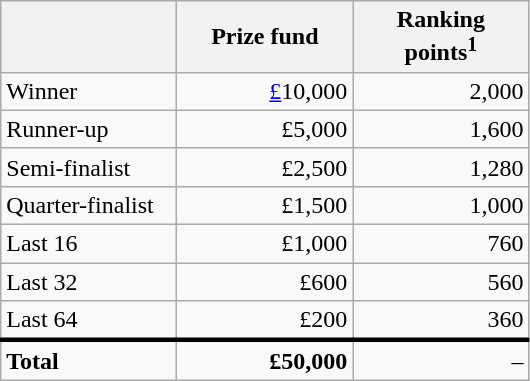<table class="wikitable">
<tr>
<th width=110px></th>
<th width=110px align="right">Prize fund</th>
<th width=110px align="right">Ranking points<sup>1</sup></th>
</tr>
<tr>
<td>Winner</td>
<td align="right"><a href='#'>£</a>10,000</td>
<td align="right">2,000</td>
</tr>
<tr>
<td>Runner-up</td>
<td align="right">£5,000</td>
<td align="right">1,600</td>
</tr>
<tr>
<td>Semi-finalist</td>
<td align="right">£2,500</td>
<td align="right">1,280</td>
</tr>
<tr>
<td>Quarter-finalist</td>
<td align="right">£1,500</td>
<td align="right">1,000</td>
</tr>
<tr>
<td>Last 16</td>
<td align="right">£1,000</td>
<td align="right">760</td>
</tr>
<tr>
<td>Last 32</td>
<td align="right">£600</td>
<td align="right">560</td>
</tr>
<tr>
<td>Last 64</td>
<td align="right">£200</td>
<td align="right">360</td>
</tr>
<tr style="border-top:medium solid">
<td><strong>Total</strong></td>
<td align="right"><strong>£50,000</strong></td>
<td align="right">–</td>
</tr>
</table>
